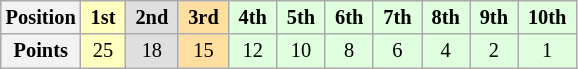<table class="wikitable" style="font-size:85%; text-align:center">
<tr>
<th>Position</th>
<td style="background:#ffffbf;"> <strong>1st</strong> </td>
<td style="background:#dfdfdf;"> <strong>2nd</strong> </td>
<td style="background:#ffdf9f;"> <strong>3rd</strong> </td>
<td style="background:#dfffdf;"> <strong>4th</strong> </td>
<td style="background:#dfffdf;"> <strong>5th</strong> </td>
<td style="background:#dfffdf;"> <strong>6th</strong> </td>
<td style="background:#dfffdf;"> <strong>7th</strong> </td>
<td style="background:#dfffdf;"> <strong>8th</strong> </td>
<td style="background:#dfffdf;"> <strong>9th</strong> </td>
<td style="background:#dfffdf;"> <strong>10th</strong> </td>
</tr>
<tr>
<th>Points</th>
<td style="background:#ffffbf;">25</td>
<td style="background:#dfdfdf;">18</td>
<td style="background:#ffdf9f;">15</td>
<td style="background:#dfffdf;">12</td>
<td style="background:#dfffdf;">10</td>
<td style="background:#dfffdf;">8</td>
<td style="background:#dfffdf;">6</td>
<td style="background:#dfffdf;">4</td>
<td style="background:#dfffdf;">2</td>
<td style="background:#dfffdf;">1</td>
</tr>
</table>
